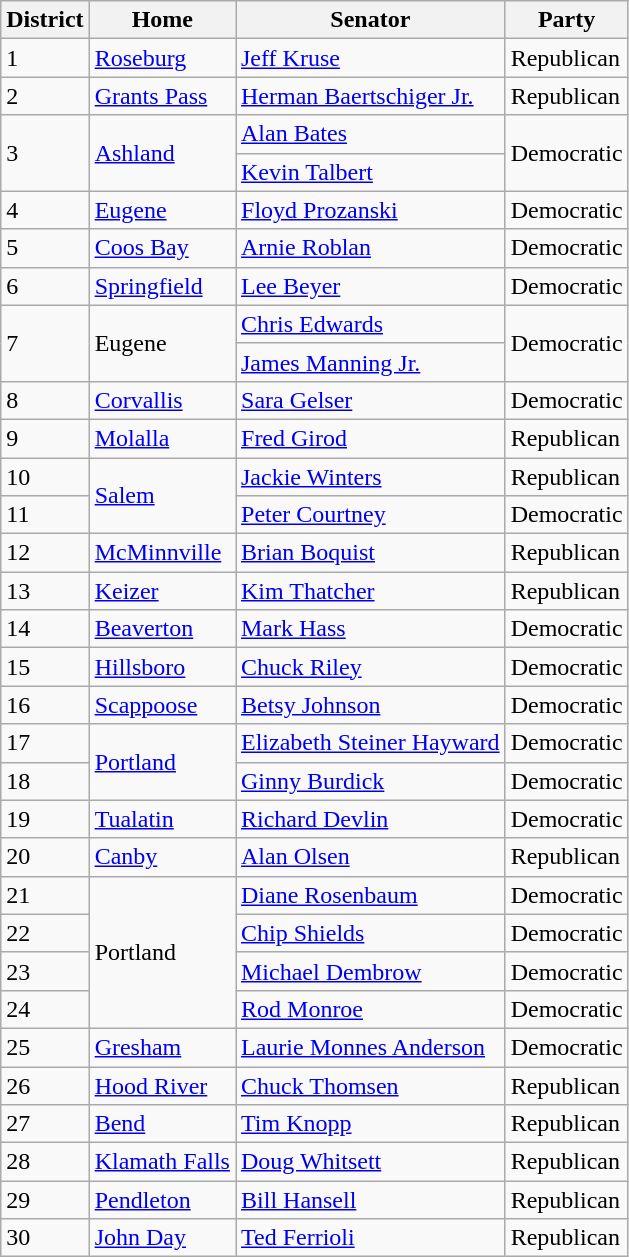<table class="wikitable">
<tr>
<th>District</th>
<th>Home</th>
<th>Senator</th>
<th>Party</th>
</tr>
<tr>
<td>1</td>
<td><a href='#'>Roseburg</a></td>
<td><a href='#'>Jeff Kruse</a></td>
<td>Republican</td>
</tr>
<tr>
<td>2</td>
<td><a href='#'>Grants Pass</a></td>
<td><a href='#'>Herman Baertschiger Jr.</a></td>
<td>Republican</td>
</tr>
<tr>
<td rowspan=2>3</td>
<td rowspan=2><a href='#'>Ashland</a></td>
<td><a href='#'>Alan Bates</a></td>
<td rowspan=2 >Democratic</td>
</tr>
<tr>
<td><a href='#'>Kevin Talbert</a></td>
</tr>
<tr>
<td>4</td>
<td><a href='#'>Eugene</a></td>
<td><a href='#'>Floyd Prozanski</a></td>
<td>Democratic</td>
</tr>
<tr>
<td>5</td>
<td><a href='#'>Coos Bay</a></td>
<td><a href='#'>Arnie Roblan</a></td>
<td>Democratic</td>
</tr>
<tr>
<td>6</td>
<td><a href='#'>Springfield</a></td>
<td><a href='#'>Lee Beyer</a></td>
<td>Democratic</td>
</tr>
<tr>
<td rowspan=2>7</td>
<td rowspan=2>Eugene</td>
<td><a href='#'>Chris Edwards</a></td>
<td rowspan=2 >Democratic</td>
</tr>
<tr>
<td><a href='#'>James Manning Jr.</a></td>
</tr>
<tr>
<td>8</td>
<td><a href='#'>Corvallis</a></td>
<td><a href='#'>Sara Gelser</a></td>
<td>Democratic</td>
</tr>
<tr>
<td>9</td>
<td><a href='#'>Molalla</a></td>
<td><a href='#'>Fred Girod</a></td>
<td>Republican</td>
</tr>
<tr>
<td>10</td>
<td rowspan="2"><a href='#'>Salem</a></td>
<td><a href='#'>Jackie Winters</a></td>
<td>Republican</td>
</tr>
<tr>
<td>11</td>
<td><a href='#'>Peter Courtney</a></td>
<td>Democratic</td>
</tr>
<tr>
<td>12</td>
<td><a href='#'>McMinnville</a></td>
<td><a href='#'>Brian Boquist</a></td>
<td>Republican</td>
</tr>
<tr>
<td>13</td>
<td><a href='#'>Keizer</a></td>
<td><a href='#'>Kim Thatcher</a></td>
<td>Republican</td>
</tr>
<tr>
<td>14</td>
<td><a href='#'>Beaverton</a></td>
<td><a href='#'>Mark Hass</a></td>
<td>Democratic</td>
</tr>
<tr>
<td>15</td>
<td><a href='#'>Hillsboro</a></td>
<td><a href='#'>Chuck Riley</a></td>
<td>Democratic</td>
</tr>
<tr>
<td>16</td>
<td><a href='#'>Scappoose</a></td>
<td><a href='#'>Betsy Johnson</a></td>
<td>Democratic</td>
</tr>
<tr>
<td>17</td>
<td rowspan="2"><a href='#'>Portland</a></td>
<td><a href='#'>Elizabeth Steiner Hayward</a></td>
<td>Democratic</td>
</tr>
<tr>
<td>18</td>
<td><a href='#'>Ginny Burdick</a></td>
<td>Democratic</td>
</tr>
<tr>
<td>19</td>
<td><a href='#'>Tualatin</a></td>
<td><a href='#'>Richard Devlin</a></td>
<td>Democratic</td>
</tr>
<tr>
<td>20</td>
<td><a href='#'>Canby</a></td>
<td><a href='#'>Alan Olsen</a></td>
<td>Republican</td>
</tr>
<tr>
<td>21</td>
<td rowspan="4">Portland</td>
<td><a href='#'>Diane Rosenbaum</a></td>
<td>Democratic</td>
</tr>
<tr>
<td>22</td>
<td><a href='#'>Chip Shields</a></td>
<td>Democratic</td>
</tr>
<tr>
<td>23</td>
<td><a href='#'>Michael Dembrow</a></td>
<td>Democratic</td>
</tr>
<tr>
<td>24</td>
<td><a href='#'>Rod Monroe</a></td>
<td>Democratic</td>
</tr>
<tr>
<td>25</td>
<td><a href='#'>Gresham</a></td>
<td><a href='#'>Laurie Monnes Anderson</a></td>
<td>Democratic</td>
</tr>
<tr>
<td>26</td>
<td><a href='#'>Hood River</a></td>
<td><a href='#'>Chuck Thomsen</a></td>
<td>Republican</td>
</tr>
<tr>
<td>27</td>
<td><a href='#'>Bend</a></td>
<td><a href='#'>Tim Knopp</a></td>
<td>Republican</td>
</tr>
<tr>
<td>28</td>
<td><a href='#'>Klamath Falls</a></td>
<td><a href='#'>Doug Whitsett</a></td>
<td>Republican</td>
</tr>
<tr>
<td>29</td>
<td><a href='#'>Pendleton</a></td>
<td><a href='#'>Bill Hansell</a></td>
<td>Republican</td>
</tr>
<tr>
<td>30</td>
<td><a href='#'>John Day</a></td>
<td><a href='#'>Ted Ferrioli</a></td>
<td>Republican</td>
</tr>
</table>
